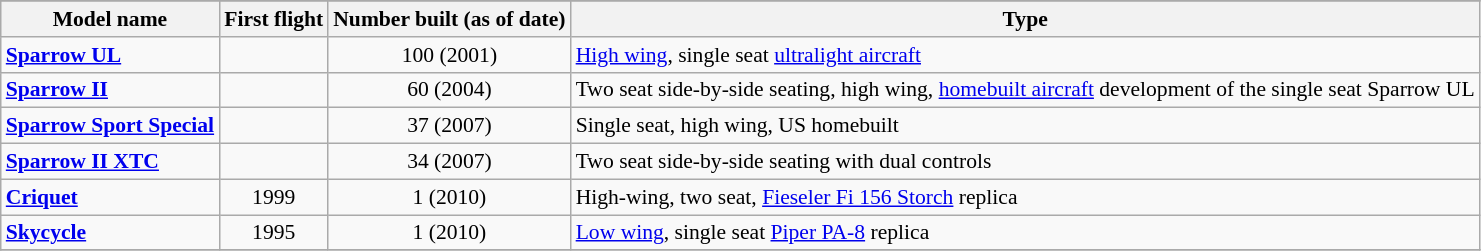<table class="wikitable" align=center style="font-size:90%;">
<tr>
</tr>
<tr style="background:#efefef;">
<th>Model name</th>
<th>First flight</th>
<th>Number built (as of date)</th>
<th>Type</th>
</tr>
<tr>
<td align=left><strong><a href='#'>Sparrow UL</a></strong></td>
<td align=center></td>
<td align=center>100 (2001)</td>
<td align=left><a href='#'>High wing</a>, single seat <a href='#'>ultralight aircraft</a></td>
</tr>
<tr>
<td align=left><strong><a href='#'>Sparrow II</a></strong></td>
<td align=center></td>
<td align=center>60 (2004)</td>
<td align=left>Two seat side-by-side seating, high wing, <a href='#'>homebuilt aircraft</a> development of the single seat Sparrow UL</td>
</tr>
<tr>
<td align=left><strong><a href='#'>Sparrow Sport Special</a></strong></td>
<td align=center></td>
<td align=center>37 (2007)</td>
<td align=left>Single seat, high wing, US homebuilt</td>
</tr>
<tr>
<td align=left><strong><a href='#'>Sparrow II XTC</a></strong></td>
<td align=center></td>
<td align=center>34 (2007)</td>
<td align=left>Two seat side-by-side seating with dual controls</td>
</tr>
<tr>
<td align=left><strong><a href='#'>Criquet</a></strong></td>
<td align=center>1999</td>
<td align=center>1 (2010)</td>
<td align=left>High-wing, two seat, <a href='#'>Fieseler Fi 156 Storch</a> replica</td>
</tr>
<tr>
<td align=left><strong><a href='#'>Skycycle</a></strong></td>
<td align=center>1995</td>
<td align=center>1 (2010)</td>
<td align=left><a href='#'>Low wing</a>, single seat <a href='#'>Piper PA-8</a> replica</td>
</tr>
<tr>
</tr>
</table>
